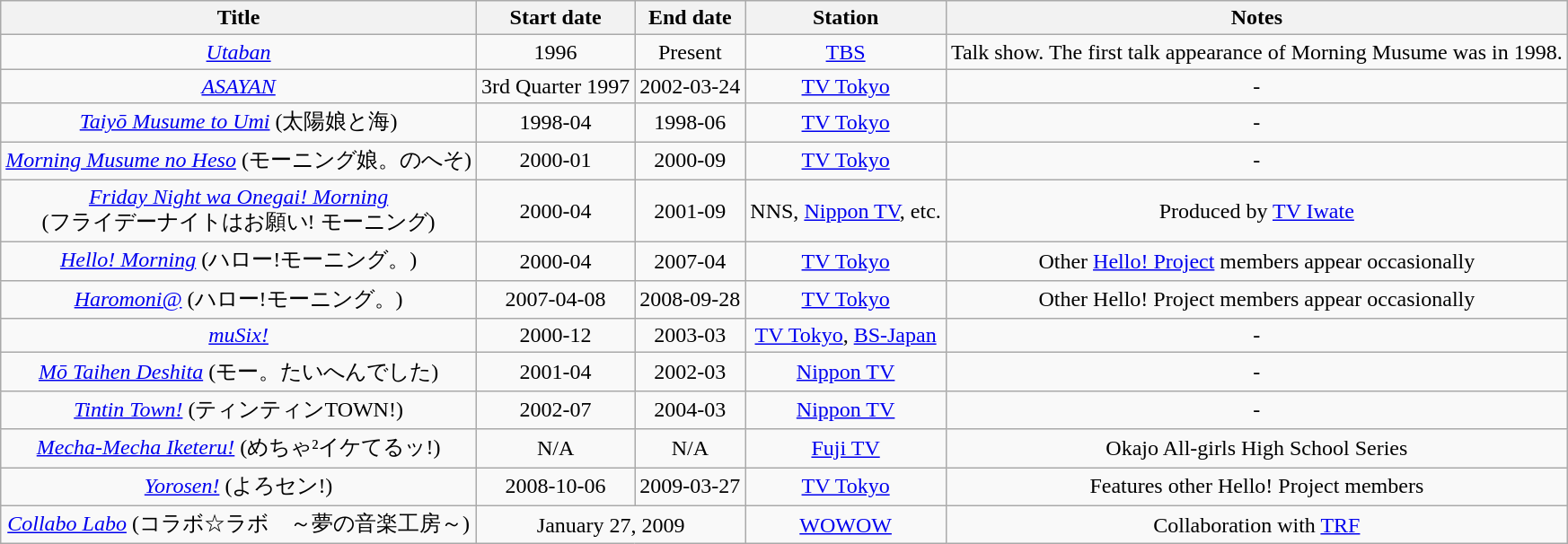<table class="wikitable" style="text-align:center">
<tr>
<th>Title</th>
<th>Start date</th>
<th>End date</th>
<th>Station</th>
<th>Notes</th>
</tr>
<tr>
<td><em><a href='#'>Utaban</a></em></td>
<td>1996</td>
<td>Present</td>
<td><a href='#'>TBS</a></td>
<td>Talk show. The first talk appearance of Morning Musume was in 1998.</td>
</tr>
<tr>
<td><em><a href='#'>ASAYAN</a></em></td>
<td>3rd Quarter 1997</td>
<td>2002-03-24</td>
<td><a href='#'>TV Tokyo</a></td>
<td>-</td>
</tr>
<tr>
<td><em><a href='#'>Taiyō Musume to Umi</a></em> (太陽娘と海)</td>
<td>1998-04</td>
<td>1998-06</td>
<td><a href='#'>TV Tokyo</a></td>
<td>-</td>
</tr>
<tr>
<td><em><a href='#'>Morning Musume no Heso</a></em> (モーニング娘。のへそ)</td>
<td>2000-01</td>
<td>2000-09</td>
<td><a href='#'>TV Tokyo</a></td>
<td>-</td>
</tr>
<tr>
<td><em><a href='#'>Friday Night wa Onegai! Morning</a></em><br>(フライデーナイトはお願い! モーニング)</td>
<td>2000-04</td>
<td>2001-09</td>
<td>NNS, <a href='#'>Nippon TV</a>, etc.</td>
<td>Produced by <a href='#'>TV Iwate</a></td>
</tr>
<tr>
<td><em><a href='#'>Hello! Morning</a></em> (ハロー!モーニング。)</td>
<td>2000-04</td>
<td>2007-04</td>
<td><a href='#'>TV Tokyo</a></td>
<td>Other <a href='#'>Hello! Project</a> members appear occasionally</td>
</tr>
<tr>
<td><em><a href='#'>Haromoni@</a></em> (ハロー!モーニング。)</td>
<td>2007-04-08</td>
<td>2008-09-28</td>
<td><a href='#'>TV Tokyo</a></td>
<td>Other Hello! Project members appear occasionally</td>
</tr>
<tr>
<td><em><a href='#'>muSix!</a></em></td>
<td>2000-12</td>
<td>2003-03</td>
<td><a href='#'>TV Tokyo</a>, <a href='#'>BS-Japan</a></td>
<td>-</td>
</tr>
<tr>
<td><em><a href='#'>Mō Taihen Deshita</a></em> (モー。たいへんでした)</td>
<td>2001-04</td>
<td>2002-03</td>
<td><a href='#'>Nippon TV</a></td>
<td>-</td>
</tr>
<tr>
<td><em><a href='#'>Tintin Town!</a></em> (ティンティンTOWN!)</td>
<td>2002-07</td>
<td>2004-03</td>
<td><a href='#'>Nippon TV</a></td>
<td>-</td>
</tr>
<tr>
<td><em><a href='#'>Mecha-Mecha Iketeru!</a></em> (めちゃ²イケてるッ!)</td>
<td>N/A</td>
<td>N/A</td>
<td><a href='#'>Fuji TV</a></td>
<td>Okajo All-girls High School Series</td>
</tr>
<tr>
<td><em><a href='#'>Yorosen!</a></em> (よろセン!)</td>
<td>2008-10-06</td>
<td>2009-03-27</td>
<td><a href='#'>TV Tokyo</a></td>
<td>Features other Hello! Project members</td>
</tr>
<tr>
<td><em><a href='#'>Collabo Labo</a></em> (コラボ☆ラボ　～夢の音楽工房～)</td>
<td colspan="2">January 27, 2009</td>
<td><a href='#'>WOWOW</a></td>
<td>Collaboration with <a href='#'>TRF</a></td>
</tr>
</table>
